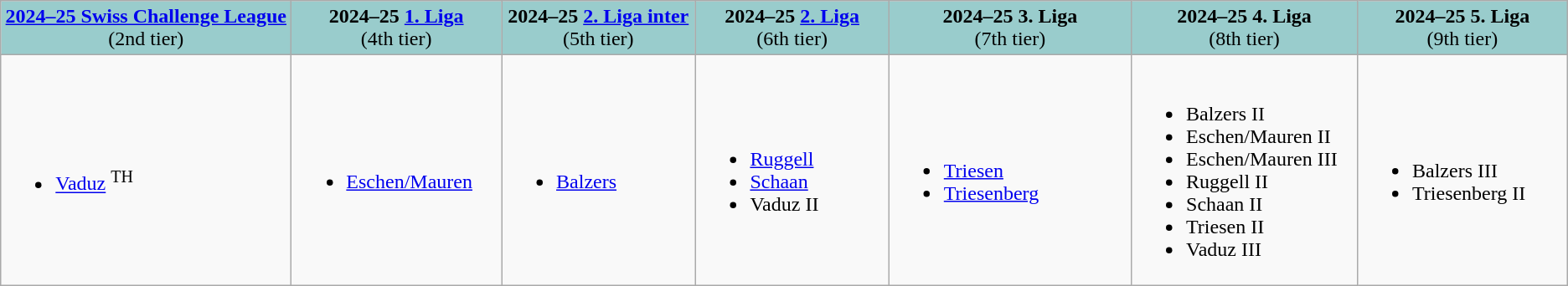<table class="wikitable">
<tr valign="top" bgcolor="#99CCCC">
<td width="18%" align="center"><strong><a href='#'>2024–25 Swiss Challenge League</a></strong><br>(2nd tier)</td>
<td width="13%" align="center"><strong>2024–25 <a href='#'>1. Liga</a></strong><br>(4th tier)</td>
<td width="12%" align="center"><strong>2024–25 <a href='#'>2. Liga inter</a></strong><br>(5th tier)</td>
<td width="12%" align="center"><strong>2024–25 <a href='#'>2. Liga</a></strong><br>(6th tier)</td>
<td width="15%" align="center"><strong>2024–25 3. Liga</strong><br>(7th tier)</td>
<td width="14%" align="center"><strong>2024–25 4. Liga</strong><br>(8th tier)</td>
<td width="13%" align="center"><strong>2024–25 5. Liga</strong><br>(9th tier)</td>
</tr>
<tr align="top">
<td><br><ul><li><a href='#'>Vaduz</a> <sup>TH</sup></li></ul></td>
<td><br><ul><li><a href='#'>Eschen/Mauren</a></li></ul></td>
<td><br><ul><li><a href='#'>Balzers</a></li></ul></td>
<td><br><ul><li><a href='#'>Ruggell</a></li><li><a href='#'>Schaan</a></li><li>Vaduz II</li></ul></td>
<td><br><ul><li><a href='#'>Triesen</a></li><li><a href='#'>Triesenberg</a></li></ul></td>
<td><br><ul><li>Balzers II</li><li>Eschen/Mauren II</li><li>Eschen/Mauren III</li><li>Ruggell II</li><li>Schaan II</li><li>Triesen II</li><li>Vaduz III</li></ul></td>
<td><br><ul><li>Balzers III</li><li>Triesenberg II</li></ul></td>
</tr>
</table>
